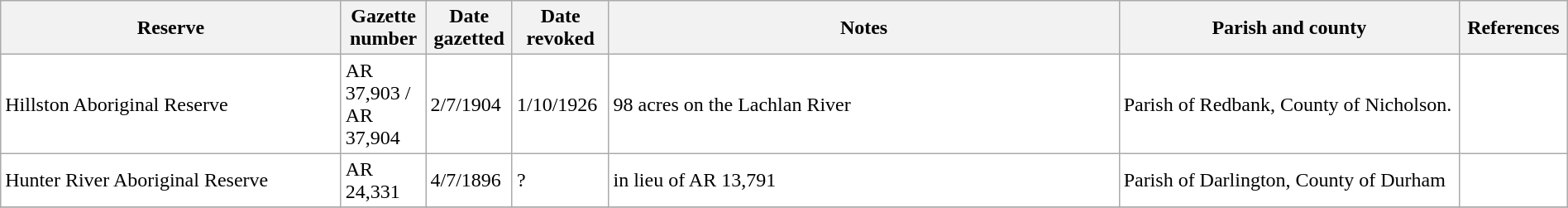<table class="wikitable" style="width:100%; background:#fff;">
<tr>
<th scope="col" style="width:20%;">Reserve</th>
<th scope="col" style="width:5%;">Gazette number</th>
<th scope="col" style="width:5%;">Date gazetted</th>
<th scope="col" style="width:5%;">Date revoked</th>
<th scope="col" class="unsortable" style="width: 30%">Notes</th>
<th scope="col" class="unsortable" style="width: 20%">Parish and county</th>
<th scope="col" class="unsortable" style="width: 5%">References</th>
</tr>
<tr>
<td>Hillston  Aboriginal  Reserve</td>
<td>AR 37,903 / AR 37,904</td>
<td>2/7/1904</td>
<td>1/10/1926</td>
<td>98 acres on the Lachlan River</td>
<td>Parish of Redbank, County  of  Nicholson.</td>
<td></td>
</tr>
<tr>
<td>Hunter River Aboriginal Reserve</td>
<td>AR 24,331</td>
<td>4/7/1896</td>
<td>?</td>
<td>in lieu of AR 13,791</td>
<td>Parish of Darlington, County of Durham</td>
<td></td>
</tr>
<tr>
</tr>
</table>
